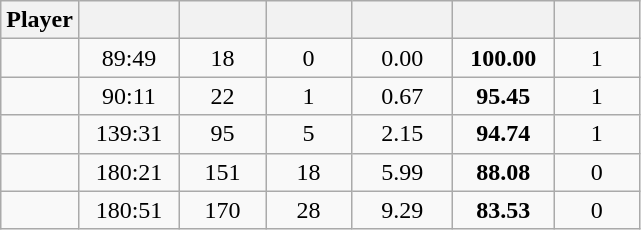<table class="wikitable sortable" style="text-align:center;">
<tr>
<th>Player</th>
<th width="60px"></th>
<th width="50px"></th>
<th width="50px"></th>
<th width="60px"></th>
<th width="60px"></th>
<th width="50px"></th>
</tr>
<tr>
<td align=left> </td>
<td>89:49</td>
<td>18</td>
<td>0</td>
<td>0.00</td>
<td><strong>100.00</strong></td>
<td>1</td>
</tr>
<tr>
<td align=left> </td>
<td>90:11</td>
<td>22</td>
<td>1</td>
<td>0.67</td>
<td><strong>95.45</strong></td>
<td>1</td>
</tr>
<tr>
<td align=left> </td>
<td>139:31</td>
<td>95</td>
<td>5</td>
<td>2.15</td>
<td><strong>94.74</strong></td>
<td>1</td>
</tr>
<tr>
<td align=left> </td>
<td>180:21</td>
<td>151</td>
<td>18</td>
<td>5.99</td>
<td><strong>88.08</strong></td>
<td>0</td>
</tr>
<tr>
<td align=left> </td>
<td>180:51</td>
<td>170</td>
<td>28</td>
<td>9.29</td>
<td><strong>83.53</strong></td>
<td>0</td>
</tr>
</table>
